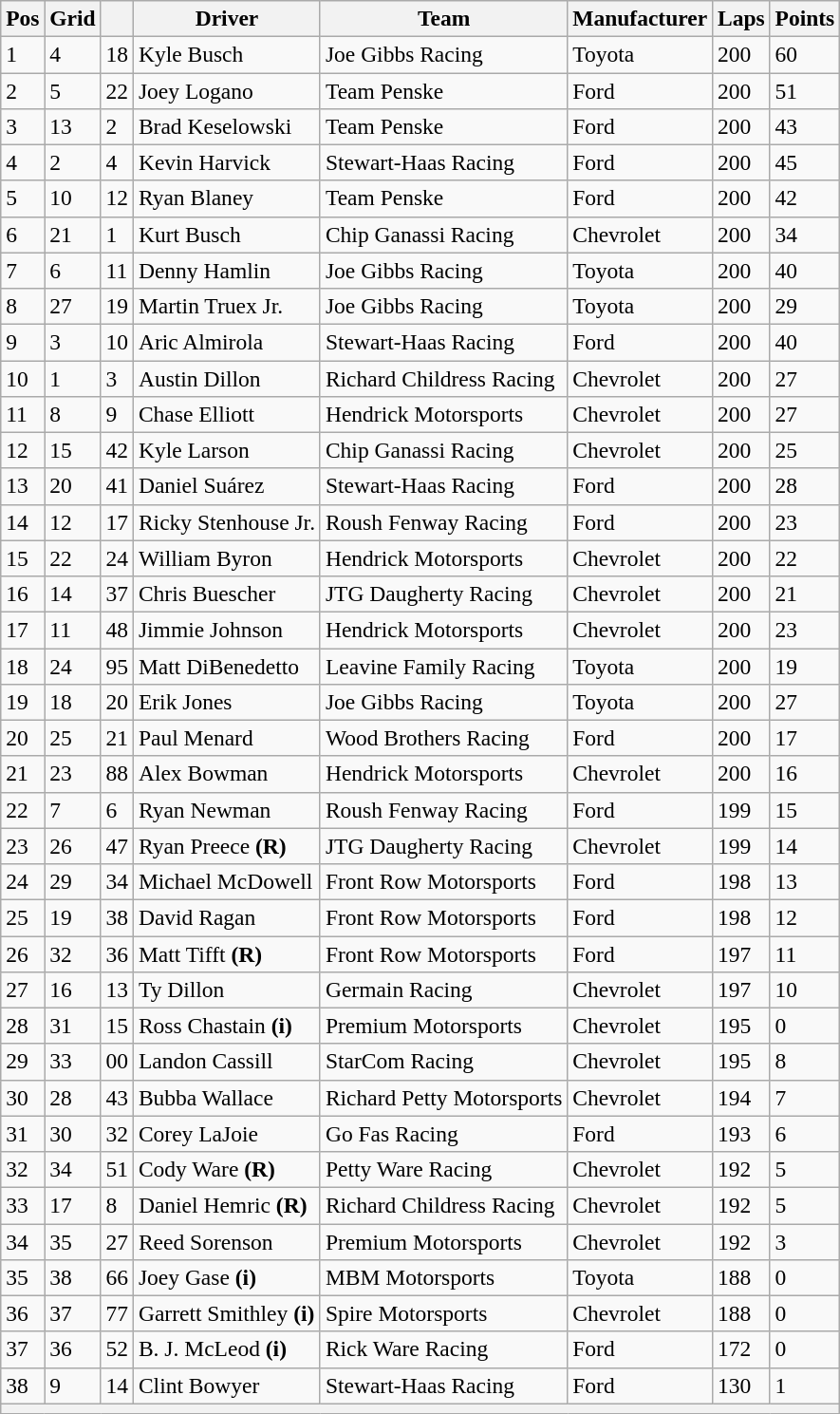<table class="wikitable" style="font-size:98%">
<tr>
<th>Pos</th>
<th>Grid</th>
<th></th>
<th>Driver</th>
<th>Team</th>
<th>Manufacturer</th>
<th>Laps</th>
<th>Points</th>
</tr>
<tr>
<td>1</td>
<td>4</td>
<td>18</td>
<td>Kyle Busch</td>
<td>Joe Gibbs Racing</td>
<td>Toyota</td>
<td>200</td>
<td>60</td>
</tr>
<tr>
<td>2</td>
<td>5</td>
<td>22</td>
<td>Joey Logano</td>
<td>Team Penske</td>
<td>Ford</td>
<td>200</td>
<td>51</td>
</tr>
<tr>
<td>3</td>
<td>13</td>
<td>2</td>
<td>Brad Keselowski</td>
<td>Team Penske</td>
<td>Ford</td>
<td>200</td>
<td>43</td>
</tr>
<tr>
<td>4</td>
<td>2</td>
<td>4</td>
<td>Kevin Harvick</td>
<td>Stewart-Haas Racing</td>
<td>Ford</td>
<td>200</td>
<td>45</td>
</tr>
<tr>
<td>5</td>
<td>10</td>
<td>12</td>
<td>Ryan Blaney</td>
<td>Team Penske</td>
<td>Ford</td>
<td>200</td>
<td>42</td>
</tr>
<tr>
<td>6</td>
<td>21</td>
<td>1</td>
<td>Kurt Busch</td>
<td>Chip Ganassi Racing</td>
<td>Chevrolet</td>
<td>200</td>
<td>34</td>
</tr>
<tr>
<td>7</td>
<td>6</td>
<td>11</td>
<td>Denny Hamlin</td>
<td>Joe Gibbs Racing</td>
<td>Toyota</td>
<td>200</td>
<td>40</td>
</tr>
<tr>
<td>8</td>
<td>27</td>
<td>19</td>
<td>Martin Truex Jr.</td>
<td>Joe Gibbs Racing</td>
<td>Toyota</td>
<td>200</td>
<td>29</td>
</tr>
<tr>
<td>9</td>
<td>3</td>
<td>10</td>
<td>Aric Almirola</td>
<td>Stewart-Haas Racing</td>
<td>Ford</td>
<td>200</td>
<td>40</td>
</tr>
<tr>
<td>10</td>
<td>1</td>
<td>3</td>
<td>Austin Dillon</td>
<td>Richard Childress Racing</td>
<td>Chevrolet</td>
<td>200</td>
<td>27</td>
</tr>
<tr>
<td>11</td>
<td>8</td>
<td>9</td>
<td>Chase Elliott</td>
<td>Hendrick Motorsports</td>
<td>Chevrolet</td>
<td>200</td>
<td>27</td>
</tr>
<tr>
<td>12</td>
<td>15</td>
<td>42</td>
<td>Kyle Larson</td>
<td>Chip Ganassi Racing</td>
<td>Chevrolet</td>
<td>200</td>
<td>25</td>
</tr>
<tr>
<td>13</td>
<td>20</td>
<td>41</td>
<td>Daniel Suárez</td>
<td>Stewart-Haas Racing</td>
<td>Ford</td>
<td>200</td>
<td>28</td>
</tr>
<tr>
<td>14</td>
<td>12</td>
<td>17</td>
<td>Ricky Stenhouse Jr.</td>
<td>Roush Fenway Racing</td>
<td>Ford</td>
<td>200</td>
<td>23</td>
</tr>
<tr>
<td>15</td>
<td>22</td>
<td>24</td>
<td>William Byron</td>
<td>Hendrick Motorsports</td>
<td>Chevrolet</td>
<td>200</td>
<td>22</td>
</tr>
<tr>
<td>16</td>
<td>14</td>
<td>37</td>
<td>Chris Buescher</td>
<td>JTG Daugherty Racing</td>
<td>Chevrolet</td>
<td>200</td>
<td>21</td>
</tr>
<tr>
<td>17</td>
<td>11</td>
<td>48</td>
<td>Jimmie Johnson</td>
<td>Hendrick Motorsports</td>
<td>Chevrolet</td>
<td>200</td>
<td>23</td>
</tr>
<tr>
<td>18</td>
<td>24</td>
<td>95</td>
<td>Matt DiBenedetto</td>
<td>Leavine Family Racing</td>
<td>Toyota</td>
<td>200</td>
<td>19</td>
</tr>
<tr>
<td>19</td>
<td>18</td>
<td>20</td>
<td>Erik Jones</td>
<td>Joe Gibbs Racing</td>
<td>Toyota</td>
<td>200</td>
<td>27</td>
</tr>
<tr>
<td>20</td>
<td>25</td>
<td>21</td>
<td>Paul Menard</td>
<td>Wood Brothers Racing</td>
<td>Ford</td>
<td>200</td>
<td>17</td>
</tr>
<tr>
<td>21</td>
<td>23</td>
<td>88</td>
<td>Alex Bowman</td>
<td>Hendrick Motorsports</td>
<td>Chevrolet</td>
<td>200</td>
<td>16</td>
</tr>
<tr>
<td>22</td>
<td>7</td>
<td>6</td>
<td>Ryan Newman</td>
<td>Roush Fenway Racing</td>
<td>Ford</td>
<td>199</td>
<td>15</td>
</tr>
<tr>
<td>23</td>
<td>26</td>
<td>47</td>
<td>Ryan Preece <strong>(R)</strong></td>
<td>JTG Daugherty Racing</td>
<td>Chevrolet</td>
<td>199</td>
<td>14</td>
</tr>
<tr>
<td>24</td>
<td>29</td>
<td>34</td>
<td>Michael McDowell</td>
<td>Front Row Motorsports</td>
<td>Ford</td>
<td>198</td>
<td>13</td>
</tr>
<tr>
<td>25</td>
<td>19</td>
<td>38</td>
<td>David Ragan</td>
<td>Front Row Motorsports</td>
<td>Ford</td>
<td>198</td>
<td>12</td>
</tr>
<tr>
<td>26</td>
<td>32</td>
<td>36</td>
<td>Matt Tifft <strong>(R)</strong></td>
<td>Front Row Motorsports</td>
<td>Ford</td>
<td>197</td>
<td>11</td>
</tr>
<tr>
<td>27</td>
<td>16</td>
<td>13</td>
<td>Ty Dillon</td>
<td>Germain Racing</td>
<td>Chevrolet</td>
<td>197</td>
<td>10</td>
</tr>
<tr>
<td>28</td>
<td>31</td>
<td>15</td>
<td>Ross Chastain <strong>(i)</strong></td>
<td>Premium Motorsports</td>
<td>Chevrolet</td>
<td>195</td>
<td>0</td>
</tr>
<tr>
<td>29</td>
<td>33</td>
<td>00</td>
<td>Landon Cassill</td>
<td>StarCom Racing</td>
<td>Chevrolet</td>
<td>195</td>
<td>8</td>
</tr>
<tr>
<td>30</td>
<td>28</td>
<td>43</td>
<td>Bubba Wallace</td>
<td>Richard Petty Motorsports</td>
<td>Chevrolet</td>
<td>194</td>
<td>7</td>
</tr>
<tr>
<td>31</td>
<td>30</td>
<td>32</td>
<td>Corey LaJoie</td>
<td>Go Fas Racing</td>
<td>Ford</td>
<td>193</td>
<td>6</td>
</tr>
<tr>
<td>32</td>
<td>34</td>
<td>51</td>
<td>Cody Ware <strong>(R)</strong></td>
<td>Petty Ware Racing</td>
<td>Chevrolet</td>
<td>192</td>
<td>5</td>
</tr>
<tr>
<td>33</td>
<td>17</td>
<td>8</td>
<td>Daniel Hemric <strong>(R)</strong></td>
<td>Richard Childress Racing</td>
<td>Chevrolet</td>
<td>192</td>
<td>5</td>
</tr>
<tr>
<td>34</td>
<td>35</td>
<td>27</td>
<td>Reed Sorenson</td>
<td>Premium Motorsports</td>
<td>Chevrolet</td>
<td>192</td>
<td>3</td>
</tr>
<tr>
<td>35</td>
<td>38</td>
<td>66</td>
<td>Joey Gase <strong>(i)</strong></td>
<td>MBM Motorsports</td>
<td>Toyota</td>
<td>188</td>
<td>0</td>
</tr>
<tr>
<td>36</td>
<td>37</td>
<td>77</td>
<td>Garrett Smithley <strong>(i)</strong></td>
<td>Spire Motorsports</td>
<td>Chevrolet</td>
<td>188</td>
<td>0</td>
</tr>
<tr>
<td>37</td>
<td>36</td>
<td>52</td>
<td>B. J. McLeod <strong>(i)</strong></td>
<td>Rick Ware Racing</td>
<td>Ford</td>
<td>172</td>
<td>0</td>
</tr>
<tr>
<td>38</td>
<td>9</td>
<td>14</td>
<td>Clint Bowyer</td>
<td>Stewart-Haas Racing</td>
<td>Ford</td>
<td>130</td>
<td>1</td>
</tr>
<tr>
<th colspan="8"></th>
</tr>
</table>
